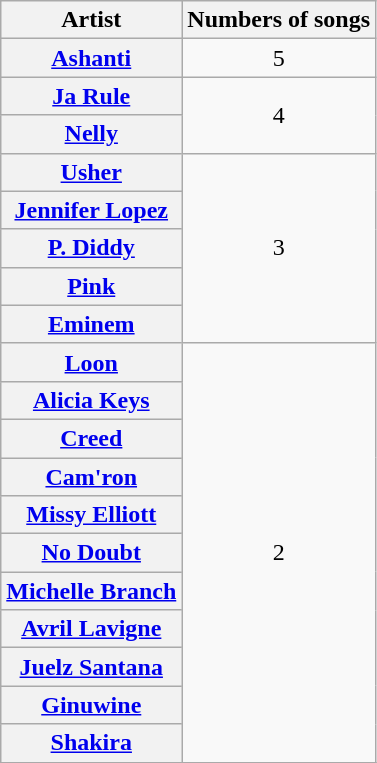<table class="wikitable sortable plainrowheaders" style="text-align:center;">
<tr>
<th scope="col">Artist</th>
<th scope="col">Numbers of songs</th>
</tr>
<tr>
<th scope="row"><a href='#'>Ashanti</a></th>
<td>5</td>
</tr>
<tr>
<th scope="row"><a href='#'>Ja Rule</a></th>
<td rowspan="2">4</td>
</tr>
<tr>
<th scope="row"><a href='#'>Nelly</a></th>
</tr>
<tr>
<th scope="row"><a href='#'>Usher</a></th>
<td rowspan="5">3</td>
</tr>
<tr>
<th scope="row"><a href='#'>Jennifer Lopez</a></th>
</tr>
<tr>
<th scope="row"><a href='#'>P. Diddy</a></th>
</tr>
<tr>
<th scope="row"><a href='#'>Pink</a></th>
</tr>
<tr>
<th scope="row"><a href='#'>Eminem</a></th>
</tr>
<tr>
<th scope="row"><a href='#'>Loon</a></th>
<td rowspan="11">2</td>
</tr>
<tr>
<th scope="row"><a href='#'>Alicia Keys</a></th>
</tr>
<tr>
<th scope="row"><a href='#'>Creed</a></th>
</tr>
<tr>
<th scope="row"><a href='#'>Cam'ron</a></th>
</tr>
<tr>
<th scope="row"><a href='#'>Missy Elliott</a></th>
</tr>
<tr>
<th scope="row"><a href='#'>No Doubt</a></th>
</tr>
<tr>
<th scope="row"><a href='#'>Michelle Branch</a></th>
</tr>
<tr>
<th scope="row"><a href='#'>Avril Lavigne</a></th>
</tr>
<tr>
<th scope="row"><a href='#'>Juelz Santana</a></th>
</tr>
<tr>
<th scope="row"><a href='#'>Ginuwine</a></th>
</tr>
<tr>
<th scope="row"><a href='#'>Shakira</a></th>
</tr>
<tr>
</tr>
</table>
